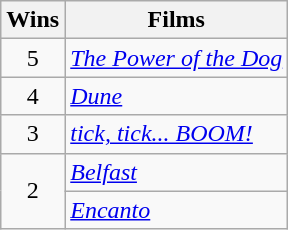<table class="wikitable">
<tr>
<th>Wins</th>
<th>Films</th>
</tr>
<tr>
<td style="text-align:center">5</td>
<td><em><a href='#'>The Power of the Dog</a></em></td>
</tr>
<tr>
<td style="text-align:center">4</td>
<td><em><a href='#'>Dune</a></em></td>
</tr>
<tr>
<td style="text-align:center">3</td>
<td><em><a href='#'>tick, tick... BOOM!</a></em></td>
</tr>
<tr>
<td rowspan="2" style="text-align:center">2</td>
<td><em><a href='#'>Belfast</a></em></td>
</tr>
<tr>
<td><em><a href='#'>Encanto</a></em></td>
</tr>
</table>
